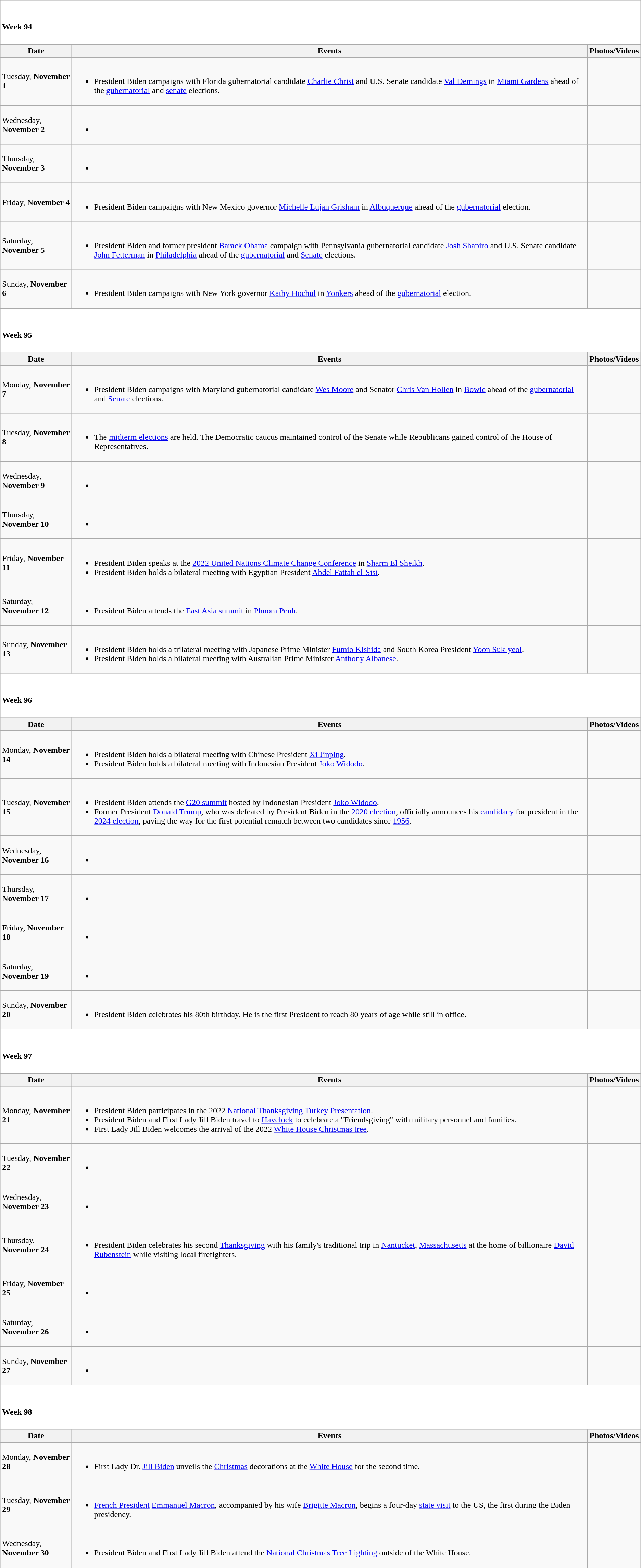<table class="wikitable">
<tr style="background:white;">
<td colspan="3"><br><h4>Week 94</h4></td>
</tr>
<tr>
<th>Date</th>
<th>Events</th>
<th>Photos/Videos</th>
</tr>
<tr>
<td>Tuesday, <strong>November 1</strong></td>
<td><br><ul><li>President Biden campaigns with Florida gubernatorial candidate <a href='#'>Charlie Christ</a> and U.S. Senate candidate <a href='#'>Val Demings</a> in <a href='#'>Miami Gardens</a> ahead of the <a href='#'>gubernatorial</a> and <a href='#'>senate</a> elections.</li></ul></td>
<td></td>
</tr>
<tr>
<td>Wednesday, <strong>November 2</strong></td>
<td><br><ul><li></li></ul></td>
<td></td>
</tr>
<tr>
<td>Thursday, <strong>November 3</strong></td>
<td><br><ul><li></li></ul></td>
<td></td>
</tr>
<tr>
<td>Friday, <strong>November 4</strong></td>
<td><br><ul><li>President Biden campaigns with New Mexico governor <a href='#'>Michelle Lujan Grisham</a> in <a href='#'>Albuquerque</a> ahead of the <a href='#'>gubernatorial</a> election.</li></ul></td>
<td></td>
</tr>
<tr>
<td>Saturday, <strong>November 5</strong></td>
<td><br><ul><li>President Biden and former president <a href='#'>Barack Obama</a> campaign with Pennsylvania gubernatorial candidate <a href='#'>Josh Shapiro</a> and U.S. Senate candidate <a href='#'>John Fetterman</a> in <a href='#'>Philadelphia</a> ahead of the <a href='#'>gubernatorial</a> and <a href='#'>Senate</a> elections.</li></ul></td>
<td></td>
</tr>
<tr>
<td>Sunday, <strong>November 6</strong></td>
<td><br><ul><li>President Biden campaigns with New York governor <a href='#'>Kathy Hochul</a> in <a href='#'>Yonkers</a> ahead of the <a href='#'>gubernatorial</a> election.</li></ul></td>
<td></td>
</tr>
<tr style="background:white;">
<td colspan="3"><br><h4>Week 95</h4></td>
</tr>
<tr>
<th>Date</th>
<th>Events</th>
<th>Photos/Videos</th>
</tr>
<tr>
<td>Monday, <strong>November 7</strong></td>
<td><br><ul><li>President Biden campaigns with Maryland gubernatorial candidate <a href='#'>Wes Moore</a> and Senator <a href='#'>Chris Van Hollen</a> in <a href='#'>Bowie</a> ahead of the <a href='#'>gubernatorial</a> and <a href='#'>Senate</a> elections.</li></ul></td>
<td></td>
</tr>
<tr>
<td>Tuesday, <strong>November 8</strong></td>
<td><br><ul><li>The <a href='#'>midterm elections</a> are held. The Democratic caucus maintained control of the Senate while Republicans gained control of the House of Representatives.</li></ul></td>
<td></td>
</tr>
<tr>
<td>Wednesday, <strong>November 9</strong></td>
<td><br><ul><li></li></ul></td>
<td></td>
</tr>
<tr>
<td>Thursday, <strong>November 10</strong></td>
<td><br><ul><li></li></ul></td>
<td></td>
</tr>
<tr>
<td>Friday, <strong>November 11</strong></td>
<td><br><ul><li>President Biden speaks at the <a href='#'>2022 United Nations Climate Change Conference</a> in <a href='#'>Sharm El Sheikh</a>.</li><li>President Biden holds a bilateral meeting with Egyptian President <a href='#'>Abdel Fattah el-Sisi</a>.</li></ul></td>
<td></td>
</tr>
<tr>
<td>Saturday, <strong>November 12</strong></td>
<td><br><ul><li>President Biden attends the <a href='#'>East Asia summit</a> in <a href='#'>Phnom Penh</a>.</li></ul></td>
<td></td>
</tr>
<tr>
<td>Sunday, <strong>November 13</strong></td>
<td><br><ul><li>President Biden holds a trilateral meeting with Japanese Prime Minister <a href='#'>Fumio Kishida</a> and South Korea President <a href='#'>Yoon Suk-yeol</a>.</li><li>President Biden holds a bilateral meeting with Australian Prime Minister <a href='#'>Anthony Albanese</a>.</li></ul></td>
<td></td>
</tr>
<tr style="background:white;">
<td colspan="3"><br><h4>Week 96</h4></td>
</tr>
<tr>
<th>Date</th>
<th>Events</th>
<th>Photos/Videos</th>
</tr>
<tr>
<td>Monday, <strong>November 14</strong></td>
<td><br><ul><li>President Biden holds a bilateral meeting with Chinese President <a href='#'>Xi Jinping</a>.</li><li>President Biden holds a bilateral meeting with Indonesian President <a href='#'>Joko Widodo</a>.</li></ul></td>
<td></td>
</tr>
<tr>
<td>Tuesday, <strong>November 15</strong></td>
<td><br><ul><li>President Biden attends the <a href='#'>G20 summit</a> hosted by Indonesian President <a href='#'>Joko Widodo</a>.</li><li>Former President <a href='#'>Donald Trump</a>, who was defeated by President Biden in the <a href='#'>2020 election</a>, officially announces his <a href='#'>candidacy</a> for president in the <a href='#'>2024 election</a>, paving the way for the first potential rematch between two candidates since <a href='#'>1956</a>.</li></ul></td>
<td></td>
</tr>
<tr>
<td>Wednesday, <strong>November 16</strong></td>
<td><br><ul><li></li></ul></td>
<td></td>
</tr>
<tr>
<td>Thursday, <strong>November 17</strong></td>
<td><br><ul><li></li></ul></td>
<td></td>
</tr>
<tr>
<td>Friday, <strong>November 18</strong></td>
<td><br><ul><li></li></ul></td>
<td></td>
</tr>
<tr>
<td>Saturday, <strong>November 19</strong></td>
<td><br><ul><li></li></ul></td>
<td></td>
</tr>
<tr>
<td>Sunday, <strong>November 20</strong></td>
<td><br><ul><li>President Biden celebrates his 80th birthday. He is the first President to reach 80 years of age while still in office.</li></ul></td>
<td></td>
</tr>
<tr style="background:white;">
<td colspan="3"><br><h4>Week 97</h4></td>
</tr>
<tr>
<th>Date</th>
<th>Events</th>
<th>Photos/Videos</th>
</tr>
<tr>
<td>Monday, <strong>November 21</strong></td>
<td><br><ul><li>President Biden participates in the 2022 <a href='#'>National Thanksgiving Turkey Presentation</a>.</li><li>President Biden and First Lady Jill Biden travel to <a href='#'>Havelock</a> to celebrate a "Friendsgiving" with military personnel and families.</li><li>First Lady Jill Biden welcomes the arrival of the 2022 <a href='#'>White House Christmas tree</a>.</li></ul></td>
<td><br></td>
</tr>
<tr>
<td>Tuesday, <strong>November 22</strong></td>
<td><br><ul><li></li></ul></td>
<td></td>
</tr>
<tr>
<td>Wednesday, <strong>November 23</strong></td>
<td><br><ul><li></li></ul></td>
<td></td>
</tr>
<tr>
<td>Thursday, <strong>November 24</strong></td>
<td><br><ul><li>President Biden celebrates his second <a href='#'>Thanksgiving</a> with his family's traditional trip in <a href='#'>Nantucket</a>, <a href='#'>Massachusetts</a> at the home of billionaire <a href='#'>David Rubenstein</a> while visiting local firefighters.</li></ul></td>
<td></td>
</tr>
<tr>
<td>Friday, <strong>November 25</strong></td>
<td><br><ul><li></li></ul></td>
<td></td>
</tr>
<tr>
<td>Saturday, <strong>November 26</strong></td>
<td><br><ul><li></li></ul></td>
<td></td>
</tr>
<tr>
<td>Sunday, <strong>November 27</strong></td>
<td><br><ul><li></li></ul></td>
<td></td>
</tr>
<tr style="background:white;">
<td colspan="3"><br><h4>Week 98</h4></td>
</tr>
<tr>
<th>Date</th>
<th>Events</th>
<th>Photos/Videos</th>
</tr>
<tr>
<td>Monday, <strong>November 28</strong></td>
<td><br><ul><li>First Lady Dr. <a href='#'>Jill Biden</a> unveils the <a href='#'>Christmas</a> decorations at the <a href='#'>White House</a> for the second time.</li></ul></td>
<td></td>
</tr>
<tr>
<td>Tuesday, <strong>November 29</strong></td>
<td><br><ul><li><a href='#'>French President</a> <a href='#'>Emmanuel Macron</a>, accompanied by his wife <a href='#'>Brigitte Macron</a>, begins a four-day <a href='#'>state visit</a> to the US, the first during the Biden presidency.</li></ul></td>
<td></td>
</tr>
<tr>
<td>Wednesday, <strong>November 30</strong></td>
<td><br><ul><li>President Biden and First Lady Jill Biden attend the <a href='#'>National Christmas Tree Lighting</a> outside of the White House.</li></ul></td>
<td></td>
</tr>
</table>
